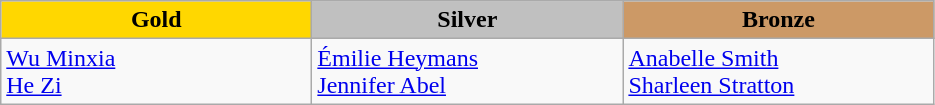<table class="wikitable" style="text-align:left">
<tr align="center">
<td width=200 bgcolor=gold><strong>Gold</strong></td>
<td width=200 bgcolor=silver><strong>Silver</strong></td>
<td width=200 bgcolor=CC9966><strong>Bronze</strong></td>
</tr>
<tr>
<td><a href='#'>Wu Minxia</a><br><a href='#'>He Zi</a><br><em></em></td>
<td><a href='#'>Émilie Heymans</a><br><a href='#'>Jennifer Abel</a><br><em></em></td>
<td><a href='#'>Anabelle Smith</a><br><a href='#'>Sharleen Stratton</a><br><em></em></td>
</tr>
</table>
